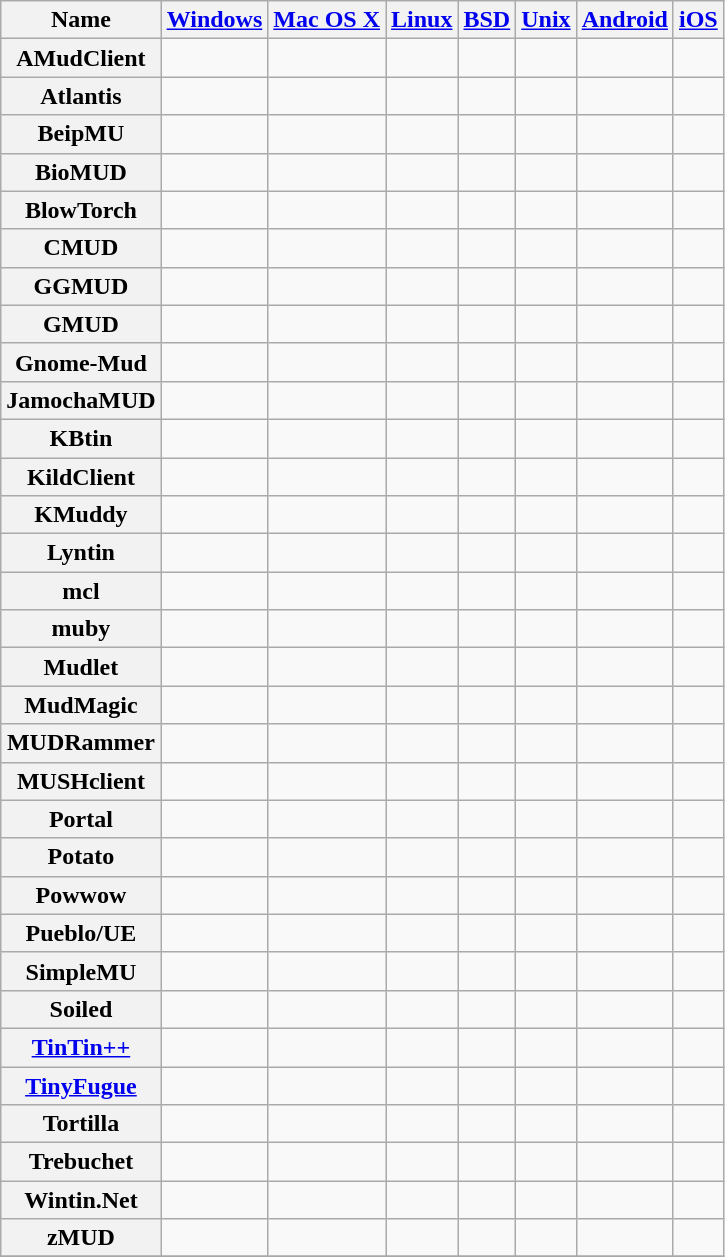<table class="sortable wikitable">
<tr>
<th>Name</th>
<th><a href='#'>Windows</a></th>
<th><a href='#'>Mac OS X</a></th>
<th><a href='#'>Linux</a></th>
<th><a href='#'>BSD</a></th>
<th><a href='#'>Unix</a></th>
<th><a href='#'>Android</a></th>
<th><a href='#'>iOS</a></th>
</tr>
<tr>
<th>AMudClient</th>
<td></td>
<td></td>
<td></td>
<td></td>
<td></td>
<td></td>
<td></td>
</tr>
<tr>
<th>Atlantis</th>
<td></td>
<td></td>
<td></td>
<td></td>
<td></td>
<td></td>
<td></td>
</tr>
<tr>
<th>BeipMU</th>
<td></td>
<td></td>
<td></td>
<td></td>
<td></td>
<td></td>
<td></td>
</tr>
<tr>
<th>BioMUD</th>
<td></td>
<td></td>
<td></td>
<td></td>
<td></td>
<td></td>
<td></td>
</tr>
<tr>
<th>BlowTorch</th>
<td></td>
<td></td>
<td></td>
<td></td>
<td></td>
<td></td>
<td></td>
</tr>
<tr>
<th>CMUD</th>
<td></td>
<td></td>
<td></td>
<td></td>
<td></td>
<td></td>
<td></td>
</tr>
<tr>
<th>GGMUD</th>
<td></td>
<td></td>
<td></td>
<td></td>
<td></td>
<td></td>
<td></td>
</tr>
<tr>
<th>GMUD</th>
<td></td>
<td></td>
<td></td>
<td></td>
<td></td>
<td></td>
<td></td>
</tr>
<tr>
<th>Gnome-Mud</th>
<td></td>
<td></td>
<td></td>
<td></td>
<td></td>
<td></td>
<td></td>
</tr>
<tr>
<th>JamochaMUD</th>
<td></td>
<td></td>
<td></td>
<td></td>
<td></td>
<td></td>
<td></td>
</tr>
<tr>
<th>KBtin</th>
<td></td>
<td></td>
<td></td>
<td></td>
<td></td>
<td></td>
<td></td>
</tr>
<tr>
<th>KildClient</th>
<td></td>
<td></td>
<td></td>
<td></td>
<td></td>
<td></td>
<td></td>
</tr>
<tr>
<th>KMuddy</th>
<td></td>
<td></td>
<td></td>
<td></td>
<td></td>
<td></td>
<td></td>
</tr>
<tr>
<th>Lyntin</th>
<td></td>
<td></td>
<td></td>
<td></td>
<td></td>
<td></td>
<td></td>
</tr>
<tr>
<th>mcl</th>
<td></td>
<td></td>
<td></td>
<td></td>
<td></td>
<td></td>
<td></td>
</tr>
<tr>
<th>muby</th>
<td></td>
<td></td>
<td></td>
<td></td>
<td></td>
<td></td>
<td></td>
</tr>
<tr>
<th>Mudlet</th>
<td></td>
<td></td>
<td></td>
<td></td>
<td></td>
<td></td>
<td></td>
</tr>
<tr>
<th>MudMagic</th>
<td></td>
<td></td>
<td></td>
<td></td>
<td></td>
<td></td>
<td></td>
</tr>
<tr>
<th>MUDRammer</th>
<td></td>
<td></td>
<td></td>
<td></td>
<td></td>
<td></td>
<td></td>
</tr>
<tr>
<th>MUSHclient</th>
<td></td>
<td></td>
<td></td>
<td></td>
<td></td>
<td></td>
<td></td>
</tr>
<tr>
<th>Portal</th>
<td></td>
<td></td>
<td></td>
<td></td>
<td></td>
<td></td>
<td></td>
</tr>
<tr>
<th>Potato</th>
<td></td>
<td></td>
<td></td>
<td></td>
<td></td>
<td></td>
<td></td>
</tr>
<tr>
<th>Powwow</th>
<td></td>
<td></td>
<td></td>
<td></td>
<td></td>
<td></td>
<td></td>
</tr>
<tr>
<th>Pueblo/UE</th>
<td></td>
<td></td>
<td></td>
<td></td>
<td></td>
<td></td>
<td></td>
</tr>
<tr>
<th>SimpleMU</th>
<td></td>
<td></td>
<td></td>
<td></td>
<td></td>
<td></td>
<td></td>
</tr>
<tr>
<th>Soiled</th>
<td></td>
<td></td>
<td></td>
<td></td>
<td></td>
<td></td>
<td></td>
</tr>
<tr>
<th><a href='#'>TinTin++</a></th>
<td></td>
<td></td>
<td></td>
<td></td>
<td></td>
<td></td>
<td></td>
</tr>
<tr>
<th><a href='#'>TinyFugue</a></th>
<td></td>
<td></td>
<td></td>
<td></td>
<td></td>
<td></td>
<td></td>
</tr>
<tr>
<th>Tortilla</th>
<td></td>
<td></td>
<td></td>
<td></td>
<td></td>
<td></td>
<td></td>
</tr>
<tr>
<th>Trebuchet</th>
<td></td>
<td></td>
<td></td>
<td></td>
<td></td>
<td></td>
<td></td>
</tr>
<tr>
<th>Wintin.Net</th>
<td></td>
<td></td>
<td></td>
<td></td>
<td></td>
<td></td>
<td></td>
</tr>
<tr>
<th>zMUD</th>
<td></td>
<td></td>
<td></td>
<td></td>
<td></td>
<td></td>
<td></td>
</tr>
<tr>
</tr>
</table>
